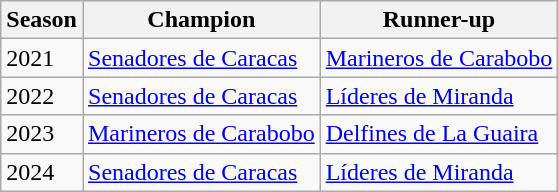<table class="wikitable">
<tr>
<th>Season</th>
<th>Champion</th>
<th>Runner-up</th>
</tr>
<tr>
<td>2021</td>
<td><a href='#'>Senadores de Caracas</a></td>
<td><a href='#'>Marineros de Carabobo</a></td>
</tr>
<tr>
<td>2022</td>
<td><a href='#'>Senadores de Caracas</a></td>
<td><a href='#'>Líderes de Miranda</a></td>
</tr>
<tr>
<td>2023</td>
<td><a href='#'>Marineros de Carabobo</a></td>
<td><a href='#'>Delfines de La Guaira</a></td>
</tr>
<tr>
<td>2024</td>
<td><a href='#'>Senadores de Caracas</a></td>
<td><a href='#'>Líderes de Miranda</a></td>
</tr>
</table>
